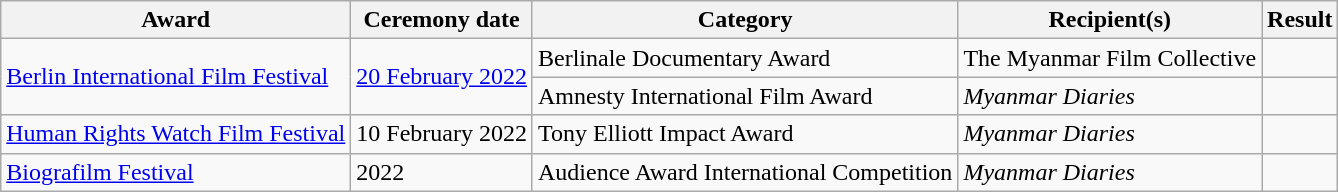<table class="wikitable">
<tr>
<th>Award</th>
<th>Ceremony date</th>
<th>Category</th>
<th>Recipient(s)</th>
<th>Result</th>
</tr>
<tr>
<td rowspan="2"><a href='#'>Berlin International Film Festival</a></td>
<td rowspan="2"><a href='#'>20 February 2022</a></td>
<td>Berlinale Documentary Award</td>
<td>The Myanmar Film Collective</td>
<td></td>
</tr>
<tr>
<td>Amnesty International Film Award</td>
<td><em>Myanmar Diaries</em></td>
<td></td>
</tr>
<tr>
<td><a href='#'>Human Rights Watch Film Festival</a></td>
<td>10 February 2022</td>
<td>Tony Elliott Impact Award</td>
<td><em>Myanmar Diaries</em></td>
<td></td>
</tr>
<tr>
<td><a href='#'>Biografilm Festival</a></td>
<td>2022</td>
<td>Audience Award International Competition</td>
<td><em>Myanmar Diaries</em></td>
<td></td>
</tr>
</table>
